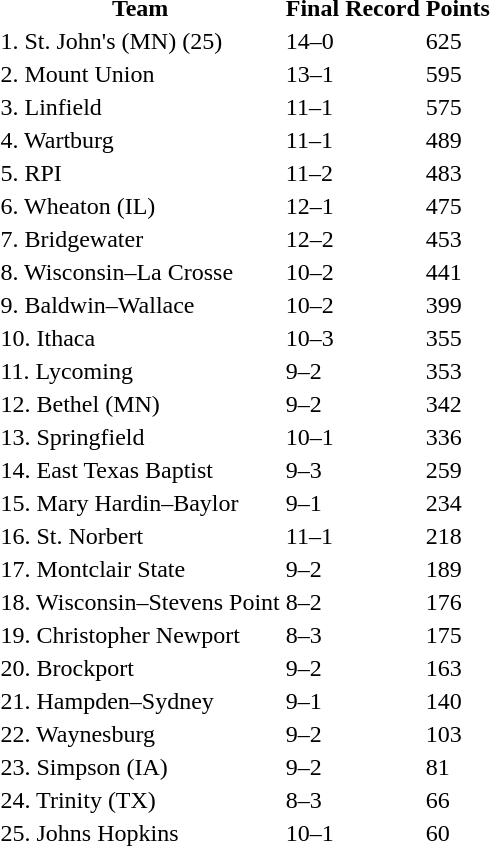<table>
<tr>
<th>Team</th>
<th>Final Record</th>
<th>Points</th>
</tr>
<tr>
<td>1. St. John's (MN) (25)</td>
<td>14–0</td>
<td>625</td>
</tr>
<tr>
<td>2. Mount Union</td>
<td>13–1</td>
<td>595</td>
</tr>
<tr>
<td>3. Linfield</td>
<td>11–1</td>
<td>575</td>
</tr>
<tr>
<td>4. Wartburg</td>
<td>11–1</td>
<td>489</td>
</tr>
<tr>
<td>5. RPI</td>
<td>11–2</td>
<td>483</td>
</tr>
<tr>
<td>6. Wheaton (IL)</td>
<td>12–1</td>
<td>475</td>
</tr>
<tr>
<td>7. Bridgewater</td>
<td>12–2</td>
<td>453</td>
</tr>
<tr>
<td>8. Wisconsin–La Crosse</td>
<td>10–2</td>
<td>441</td>
</tr>
<tr>
<td>9. Baldwin–Wallace</td>
<td>10–2</td>
<td>399</td>
</tr>
<tr>
<td>10. Ithaca</td>
<td>10–3</td>
<td>355</td>
</tr>
<tr>
<td>11. Lycoming</td>
<td>9–2</td>
<td>353</td>
</tr>
<tr>
<td>12. Bethel (MN)</td>
<td>9–2</td>
<td>342</td>
</tr>
<tr>
<td>13. Springfield</td>
<td>10–1</td>
<td>336</td>
</tr>
<tr>
<td>14. East Texas Baptist</td>
<td>9–3</td>
<td>259</td>
</tr>
<tr>
<td>15. Mary Hardin–Baylor</td>
<td>9–1</td>
<td>234</td>
</tr>
<tr>
<td>16. St. Norbert</td>
<td>11–1</td>
<td>218</td>
</tr>
<tr>
<td>17. Montclair State</td>
<td>9–2</td>
<td>189</td>
</tr>
<tr>
<td>18. Wisconsin–Stevens Point</td>
<td>8–2</td>
<td>176</td>
</tr>
<tr>
<td>19. Christopher Newport</td>
<td>8–3</td>
<td>175</td>
</tr>
<tr>
<td>20. Brockport</td>
<td>9–2</td>
<td>163</td>
</tr>
<tr>
<td>21. Hampden–Sydney</td>
<td>9–1</td>
<td>140</td>
</tr>
<tr>
<td>22. Waynesburg</td>
<td>9–2</td>
<td>103</td>
</tr>
<tr>
<td>23. Simpson (IA)</td>
<td>9–2</td>
<td>81</td>
</tr>
<tr>
<td>24. Trinity (TX)</td>
<td>8–3</td>
<td>66</td>
</tr>
<tr>
<td>25. Johns Hopkins</td>
<td>10–1</td>
<td>60</td>
</tr>
</table>
